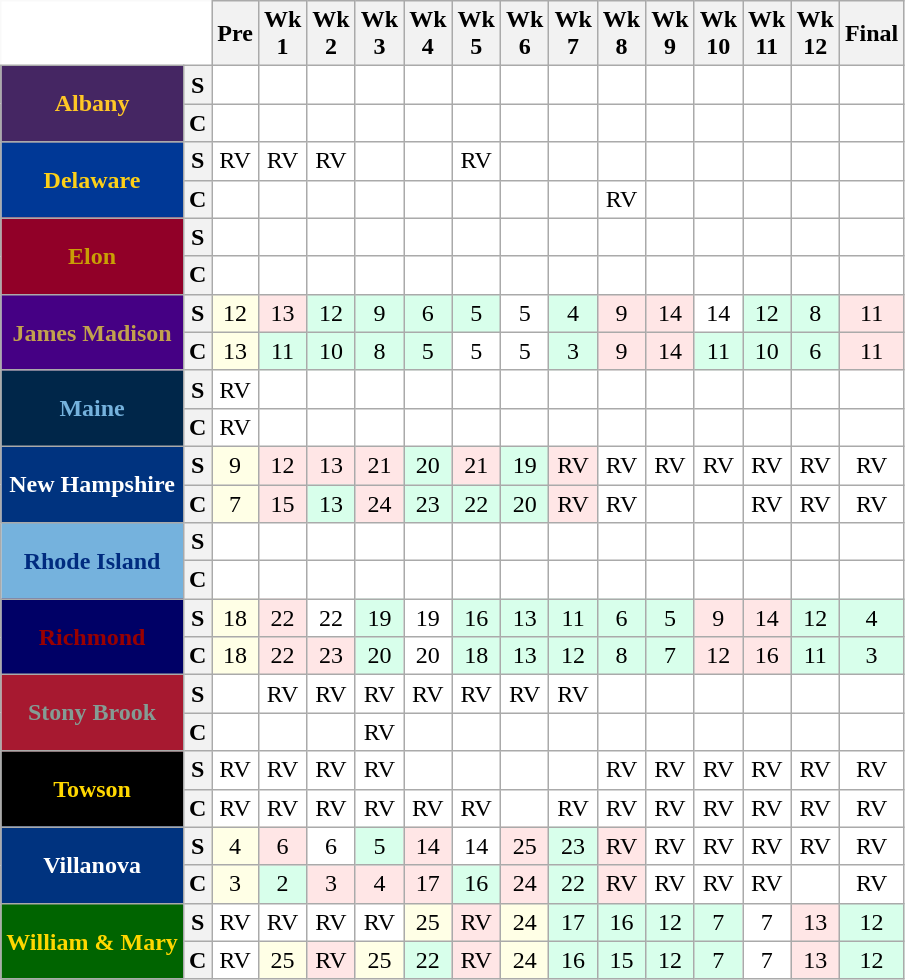<table class="wikitable" style="white-space:nowrap;">
<tr>
<th colspan=2 style="background:white; border-top-style:hidden; border-left-style:hidden;"> </th>
<th>Pre</th>
<th>Wk<br>1</th>
<th>Wk<br>2</th>
<th>Wk<br>3</th>
<th>Wk<br>4</th>
<th>Wk<br>5</th>
<th>Wk<br>6</th>
<th>Wk<br>7</th>
<th>Wk<br>8</th>
<th>Wk<br>9</th>
<th>Wk<br>10</th>
<th>Wk<br>11</th>
<th>Wk<br>12</th>
<th>Final</th>
</tr>
<tr style="text-align:center;">
<th rowspan=2 style="background:#452663; color:#FFC726;">Albany</th>
<th>S</th>
<td style="background:#FFF;"></td>
<td style="background:#FFF;"></td>
<td style="background:#FFF;"></td>
<td style="background:#FFF;"></td>
<td style="background:#FFF;"></td>
<td style="background:#FFF;"></td>
<td style="background:#FFF;"></td>
<td style="background:#FFF;"></td>
<td style="background:#FFF;"></td>
<td style="background:#FFF;"></td>
<td style="background:#FFF;"></td>
<td style="background:#FFF;"></td>
<td style="background:#FFF;"></td>
<td style="background:#FFF;"></td>
</tr>
<tr style="text-align:center;">
<th>C</th>
<td style="background:#FFF;"></td>
<td style="background:#FFF;"></td>
<td style="background:#FFF;"></td>
<td style="background:#FFF;"></td>
<td style="background:#FFF;"></td>
<td style="background:#FFF;"></td>
<td style="background:#FFF;"></td>
<td style="background:#FFF;"></td>
<td style="background:#FFF;"></td>
<td style="background:#FFF;"></td>
<td style="background:#FFF;"></td>
<td style="background:#FFF;"></td>
<td style="background:#FFF;"></td>
<td style="background:#FFF;"></td>
</tr>
<tr style="text-align:center;">
<th rowspan=2 style="background:#003896; color:#FDD017;">Delaware</th>
<th>S</th>
<td style="background:#FFF;">RV</td>
<td style="background:#FFF;">RV</td>
<td style="background:#FFF;">RV</td>
<td style="background:#FFF;"></td>
<td style="background:#FFF;"></td>
<td style="background:#FFF;">RV</td>
<td style="background:#FFF;"></td>
<td style="background:#FFF;"></td>
<td style="background:#FFF;"></td>
<td style="background:#FFF;"></td>
<td style="background:#FFF;"></td>
<td style="background:#FFF;"></td>
<td style="background:#FFF;"></td>
<td style="background:#FFF;"></td>
</tr>
<tr style="text-align:center;">
<th>C</th>
<td style="background:#FFF;"></td>
<td style="background:#FFF;"></td>
<td style="background:#FFF;"></td>
<td style="background:#FFF;"></td>
<td style="background:#FFF;"></td>
<td style="background:#FFF;"></td>
<td style="background:#FFF;"></td>
<td style="background:#FFF;"></td>
<td style="background:#FFF;">RV</td>
<td style="background:#FFF;"></td>
<td style="background:#FFF;"></td>
<td style="background:#FFF;"></td>
<td style="background:#FFF;"></td>
<td style="background:#FFF;"></td>
</tr>
<tr style="text-align:center;">
<th rowspan=2 style="background:#910028; color:#C99F05;">Elon</th>
<th>S</th>
<td style="background:#FFF;"></td>
<td style="background:#FFF;"></td>
<td style="background:#FFF;"></td>
<td style="background:#FFF;"></td>
<td style="background:#FFF;"></td>
<td style="background:#FFF;"></td>
<td style="background:#FFF;"></td>
<td style="background:#FFF;"></td>
<td style="background:#FFF;"></td>
<td style="background:#FFF;"></td>
<td style="background:#FFF;"></td>
<td style="background:#FFF;"></td>
<td style="background:#FFF;"></td>
<td style="background:#FFF;"></td>
</tr>
<tr style="text-align:center;">
<th>C</th>
<td style="background:#FFF;"></td>
<td style="background:#FFF;"></td>
<td style="background:#FFF;"></td>
<td style="background:#FFF;"></td>
<td style="background:#FFF;"></td>
<td style="background:#FFF;"></td>
<td style="background:#FFF;"></td>
<td style="background:#FFF;"></td>
<td style="background:#FFF;"></td>
<td style="background:#FFF;"></td>
<td style="background:#FFF;"></td>
<td style="background:#FFF;"></td>
<td style="background:#FFF;"></td>
<td style="background:#FFF;"></td>
</tr>
<tr style="text-align:center;">
<th rowspan=2 style="background:#450084; color:#C2A14D;">James Madison</th>
<th>S</th>
<td style="background:#FFFFE6;">12</td>
<td style="background:#FFE6E6;">13</td>
<td style="background:#D8FFEB;">12</td>
<td style="background:#D8FFEB;">9</td>
<td style="background:#D8FFEB;">6</td>
<td style="background:#D8FFEB;">5</td>
<td style="background:#FFF;">5</td>
<td style="background:#D8FFEB;">4</td>
<td style="background:#FFE6E6;">9</td>
<td style="background:#FFE6E6;">14</td>
<td style="background:#FFF;">14</td>
<td style="background:#D8FFEB;">12</td>
<td style="background:#D8FFEB;">8</td>
<td style="background:#FFE6E6;">11</td>
</tr>
<tr style="text-align:center;">
<th>C</th>
<td style="background:#FFFFE6;">13</td>
<td style="background:#D8FFEB;">11</td>
<td style="background:#D8FFEB;">10</td>
<td style="background:#D8FFEB;">8</td>
<td style="background:#D8FFEB;">5</td>
<td style="background:#FFF;">5</td>
<td style="background:#FFF;">5</td>
<td style="background:#D8FFEB;">3</td>
<td style="background:#FFE6E6;">9</td>
<td style="background:#FFE6E6;">14</td>
<td style="background:#D8FFEB;">11</td>
<td style="background:#D8FFEB;">10</td>
<td style="background:#D8FFEB;">6</td>
<td style="background:#FFE6E6;">11</td>
</tr>
<tr style="text-align:center;">
<th rowspan=2 style="background:#002649; color:#75b2dd;">Maine</th>
<th>S</th>
<td style="background:#FFF;">RV</td>
<td style="background:#FFF;"></td>
<td style="background:#FFF;"></td>
<td style="background:#FFF;"></td>
<td style="background:#FFF;"></td>
<td style="background:#FFF;"></td>
<td style="background:#FFF;"></td>
<td style="background:#FFF;"></td>
<td style="background:#FFF;"></td>
<td style="background:#FFF;"></td>
<td style="background:#FFF;"></td>
<td style="background:#FFF;"></td>
<td style="background:#FFF;"></td>
<td style="background:#FFF;"></td>
</tr>
<tr style="text-align:center;">
<th>C</th>
<td style="background:#FFF;">RV</td>
<td style="background:#FFF;"></td>
<td style="background:#FFF;"></td>
<td style="background:#FFF;"></td>
<td style="background:#FFF;"></td>
<td style="background:#FFF;"></td>
<td style="background:#FFF;"></td>
<td style="background:#FFF;"></td>
<td style="background:#FFF;"></td>
<td style="background:#FFF;"></td>
<td style="background:#FFF;"></td>
<td style="background:#FFF;"></td>
<td style="background:#FFF;"></td>
<td style="background:#FFF;"></td>
</tr>
<tr style="text-align:center;">
<th rowspan=2 style="background:#00337F; color:#FFFFFF;">New Hampshire</th>
<th>S</th>
<td style="background:#FFFFE6;">9</td>
<td style="background:#FFE6E6;">12</td>
<td style="background:#FFE6E6;">13</td>
<td style="background:#FFE6E6;">21</td>
<td style="background:#D8FFEB;">20</td>
<td style="background:#FFE6E6;">21</td>
<td style="background:#D8FFEB;">19</td>
<td style="background:#FFE6E6;">RV</td>
<td style="background:#FFF;">RV</td>
<td style="background:#FFF;">RV</td>
<td style="background:#FFF;">RV</td>
<td style="background:#FFF;">RV</td>
<td style="background:#FFF;">RV</td>
<td style="background:#FFF;">RV</td>
</tr>
<tr style="text-align:center;">
<th>C</th>
<td style="background:#FFFFE6;">7</td>
<td style="background:#FFE6E6;">15</td>
<td style="background:#D8FFEB;">13</td>
<td style="background:#FFE6E6;">24</td>
<td style="background:#D8FFEB;">23</td>
<td style="background:#D8FFEB;">22</td>
<td style="background:#D8FFEB;">20</td>
<td style="background:#FFE6E6;">RV</td>
<td style="background:#FFF;">RV</td>
<td style="background:#FFF;"></td>
<td style="background:#FFF;"></td>
<td style="background:#FFF;">RV</td>
<td style="background:#FFF;">RV</td>
<td style="background:#FFF;">RV</td>
</tr>
<tr style="text-align:center;">
<th rowspan=2 style="background:#75B2DD; color:#002B7F;">Rhode Island</th>
<th>S</th>
<td style="background:#FFF;"></td>
<td style="background:#FFF;"></td>
<td style="background:#FFF;"></td>
<td style="background:#FFF;"></td>
<td style="background:#FFF;"></td>
<td style="background:#FFF;"></td>
<td style="background:#FFF;"></td>
<td style="background:#FFF;"></td>
<td style="background:#FFF;"></td>
<td style="background:#FFF;"></td>
<td style="background:#FFF;"></td>
<td style="background:#FFF;"></td>
<td style="background:#FFF;"></td>
<td style="background:#FFF;"></td>
</tr>
<tr style="text-align:center;">
<th>C</th>
<td style="background:#FFF;"></td>
<td style="background:#FFF;"></td>
<td style="background:#FFF;"></td>
<td style="background:#FFF;"></td>
<td style="background:#FFF;"></td>
<td style="background:#FFF;"></td>
<td style="background:#FFF;"></td>
<td style="background:#FFF;"></td>
<td style="background:#FFF;"></td>
<td style="background:#FFF;"></td>
<td style="background:#FFF;"></td>
<td style="background:#FFF;"></td>
<td style="background:#FFF;"></td>
<td style="background:#FFF;"></td>
</tr>
<tr style="text-align:center;">
<th rowspan=2 style="background:#000066; color:#990000;">Richmond</th>
<th>S</th>
<td style="background:#FFFFE6;">18</td>
<td style="background:#FFE6E6;">22</td>
<td style="background:#FFF;">22</td>
<td style="background:#D8FFEB;">19</td>
<td style="background:#FFF;">19</td>
<td style="background:#D8FFEB;">16</td>
<td style="background:#D8FFEB;">13</td>
<td style="background:#D8FFEB;">11</td>
<td style="background:#D8FFEB;">6</td>
<td style="background:#D8FFEB;">5</td>
<td style="background:#FFE6E6;">9</td>
<td style="background:#FFE6E6;">14</td>
<td style="background:#D8FFEB;">12</td>
<td style="background:#D8FFEB;">4</td>
</tr>
<tr style="text-align:center;">
<th>C</th>
<td style="background:#FFFFE6;">18</td>
<td style="background:#FFE6E6;">22</td>
<td style="background:#FFE6E6;">23</td>
<td style="background:#D8FFEB;">20</td>
<td style="background:#FFF;">20</td>
<td style="background:#D8FFEB;">18</td>
<td style="background:#D8FFEB;">13</td>
<td style="background:#D8FFEB;">12</td>
<td style="background:#D8FFEB;">8</td>
<td style="background:#D8FFEB;">7</td>
<td style="background:#FFE6E6;">12</td>
<td style="background:#FFE6E6;">16</td>
<td style="background:#D8FFEB;">11</td>
<td style="background:#D8FFEB;">3</td>
</tr>
<tr style="text-align:center;">
<th rowspan=2 style="background:#A71930; color:#849C94;">Stony Brook</th>
<th>S</th>
<td style="background:#FFF;"></td>
<td style="background:#FFF;">RV</td>
<td style="background:#FFF;">RV</td>
<td style="background:#FFF;">RV</td>
<td style="background:#FFF;">RV</td>
<td style="background:#FFF;">RV</td>
<td style="background:#FFF;">RV</td>
<td style="background:#FFF;">RV</td>
<td style="background:#FFF;"></td>
<td style="background:#FFF;"></td>
<td style="background:#FFF;"></td>
<td style="background:#FFF;"></td>
<td style="background:#FFF;"></td>
<td style="background:#FFF;"></td>
</tr>
<tr style="text-align:center;">
<th>C</th>
<td style="background:#FFF;"></td>
<td style="background:#FFF;"></td>
<td style="background:#FFF;"></td>
<td style="background:#FFF;">RV</td>
<td style="background:#FFF;"></td>
<td style="background:#FFF;"></td>
<td style="background:#FFF;"></td>
<td style="background:#FFF;"></td>
<td style="background:#FFF;"></td>
<td style="background:#FFF;"></td>
<td style="background:#FFF;"></td>
<td style="background:#FFF;"></td>
<td style="background:#FFF;"></td>
<td style="background:#FFF;"></td>
</tr>
<tr style="text-align:center;">
<th rowspan=2 style="background:#000000; color:#FFD700;">Towson</th>
<th>S</th>
<td style="background:#FFF;">RV</td>
<td style="background:#FFF;">RV</td>
<td style="background:#FFF;">RV</td>
<td style="background:#FFF;">RV</td>
<td style="background:#FFF;"></td>
<td style="background:#FFF;"></td>
<td style="background:#FFF;"></td>
<td style="background:#FFF;"></td>
<td style="background:#FFF;">RV</td>
<td style="background:#FFF;">RV</td>
<td style="background:#FFF;">RV</td>
<td style="background:#FFF;">RV</td>
<td style="background:#FFF;">RV</td>
<td style="background:#FFF;">RV</td>
</tr>
<tr style="text-align:center;">
<th>C</th>
<td style="background:#FFF;">RV</td>
<td style="background:#FFF;">RV</td>
<td style="background:#FFF;">RV</td>
<td style="background:#FFF;">RV</td>
<td style="background:#FFF;">RV</td>
<td style="background:#FFF;">RV</td>
<td style="background:#FFF;"></td>
<td style="background:#FFF;">RV</td>
<td style="background:#FFF;">RV</td>
<td style="background:#FFF;">RV</td>
<td style="background:#FFF;">RV</td>
<td style="background:#FFF;">RV</td>
<td style="background:#FFF;">RV</td>
<td style="background:#FFF;">RV</td>
</tr>
<tr style="text-align:center;">
<th rowspan=2 style="background:#00337F; color:#FFFFFF;">Villanova</th>
<th>S</th>
<td style="background:#FFFFE6;">4</td>
<td style="background:#FFE6E6;">6</td>
<td style="background:#FFF;">6</td>
<td style="background:#D8FFEB;">5</td>
<td style="background:#FFE6E6;">14</td>
<td style="background:#FFF;">14</td>
<td style="background:#FFE6E6;">25</td>
<td style="background:#D8FFEB;">23</td>
<td style="background:#FFE6E6;">RV</td>
<td style="background:#FFF;">RV</td>
<td style="background:#FFF;">RV</td>
<td style="background:#FFF;">RV</td>
<td style="background:#FFF;">RV</td>
<td style="background:#FFF;">RV</td>
</tr>
<tr style="text-align:center;">
<th>C</th>
<td style="background:#FFFFE6;">3</td>
<td style="background:#D8FFEB;">2</td>
<td style="background:#FFE6E6;">3</td>
<td style="background:#FFE6E6;">4</td>
<td style="background:#FFE6E6;">17</td>
<td style="background:#D8FFEB;">16</td>
<td style="background:#FFE6E6;">24</td>
<td style="background:#D8FFEB;">22</td>
<td style="background:#FFE6E6;">RV</td>
<td style="background:#FFF;">RV</td>
<td style="background:#FFF;">RV</td>
<td style="background:#FFF;">RV</td>
<td style="background:#FFF;"></td>
<td style="background:#FFF;">RV</td>
</tr>
<tr style="text-align:center;">
<th rowspan=2 style="background:#006400; color:#FFD700;">William & Mary</th>
<th>S</th>
<td style="background:#FFF;">RV</td>
<td style="background:#FFF;">RV</td>
<td style="background:#FFF;">RV</td>
<td style="background:#FFF;">RV</td>
<td style="background:#FFFFE6;">25</td>
<td style="background:#FFE6E6;">RV</td>
<td style="background:#FFFFE6;">24</td>
<td style="background:#D8FFEB;">17</td>
<td style="background:#D8FFEB;">16</td>
<td style="background:#D8FFEB;">12</td>
<td style="background:#D8FFEB;">7</td>
<td style="background:#FFF;">7</td>
<td style="background:#FFE6E6;">13</td>
<td style="background:#D8FFEB;">12</td>
</tr>
<tr style="text-align:center;">
<th>C</th>
<td style="background:#FFF;">RV</td>
<td style="background:#FFFFE6;">25</td>
<td style="background:#FFE6E6;">RV</td>
<td style="background:#FFFFE6;">25</td>
<td style="background:#D8FFEB;">22</td>
<td style="background:#FFE6E6;">RV</td>
<td style="background:#FFFFE6;">24</td>
<td style="background:#D8FFEB;">16</td>
<td style="background:#D8FFEB;">15</td>
<td style="background:#D8FFEB;">12</td>
<td style="background:#D8FFEB;">7</td>
<td style="background:#FFF;">7</td>
<td style="background:#FFE6E6;">13</td>
<td style="background:#D8FFEB;">12</td>
</tr>
</table>
